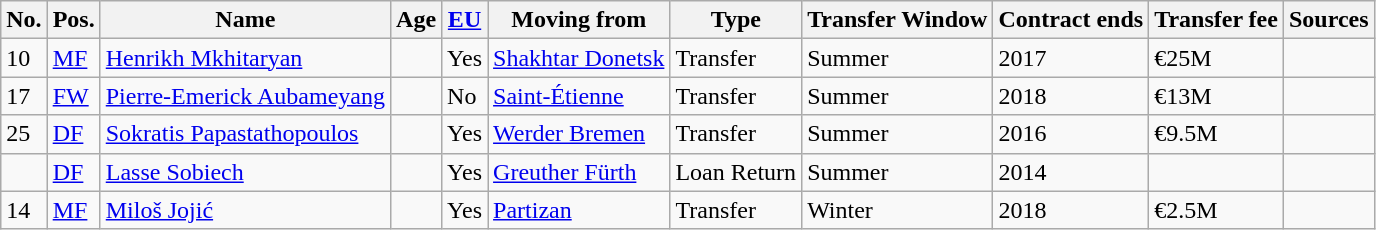<table class="wikitable">
<tr>
<th>No.</th>
<th>Pos.</th>
<th>Name</th>
<th>Age</th>
<th><a href='#'>EU</a></th>
<th>Moving from</th>
<th>Type</th>
<th>Transfer Window</th>
<th>Contract ends</th>
<th>Transfer fee</th>
<th>Sources</th>
</tr>
<tr>
<td>10</td>
<td><a href='#'>MF</a></td>
<td><a href='#'>Henrikh Mkhitaryan</a></td>
<td></td>
<td>Yes</td>
<td><a href='#'>Shakhtar Donetsk</a></td>
<td>Transfer</td>
<td>Summer</td>
<td>2017</td>
<td>€25M</td>
<td></td>
</tr>
<tr>
<td>17</td>
<td><a href='#'>FW</a></td>
<td><a href='#'>Pierre-Emerick Aubameyang</a></td>
<td></td>
<td>No</td>
<td><a href='#'>Saint-Étienne</a></td>
<td>Transfer</td>
<td>Summer</td>
<td>2018</td>
<td>€13M</td>
<td></td>
</tr>
<tr>
<td>25</td>
<td><a href='#'>DF</a></td>
<td><a href='#'>Sokratis Papastathopoulos</a></td>
<td></td>
<td>Yes</td>
<td><a href='#'>Werder Bremen</a></td>
<td>Transfer</td>
<td>Summer</td>
<td>2016</td>
<td>€9.5M</td>
<td></td>
</tr>
<tr>
<td></td>
<td><a href='#'>DF</a></td>
<td><a href='#'>Lasse Sobiech</a></td>
<td></td>
<td>Yes</td>
<td><a href='#'>Greuther Fürth</a></td>
<td>Loan Return</td>
<td>Summer</td>
<td>2014</td>
<td></td>
<td></td>
</tr>
<tr>
<td>14</td>
<td><a href='#'>MF</a></td>
<td><a href='#'>Miloš Jojić</a></td>
<td></td>
<td>Yes</td>
<td><a href='#'>Partizan</a></td>
<td>Transfer</td>
<td>Winter</td>
<td>2018</td>
<td>€2.5M</td>
<td></td>
</tr>
</table>
